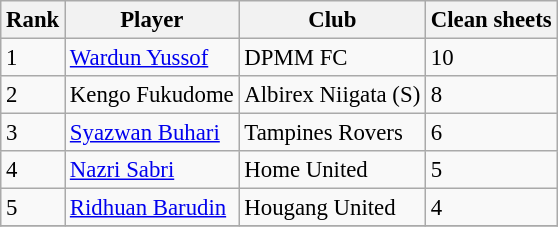<table class="wikitable plainrowheaders sortable" style="font-size:95%">
<tr>
<th>Rank</th>
<th>Player</th>
<th>Club</th>
<th>Clean sheets</th>
</tr>
<tr>
<td>1</td>
<td align="left"> <a href='#'>Wardun Yussof</a></td>
<td align="left">DPMM FC</td>
<td>10</td>
</tr>
<tr>
<td>2</td>
<td align="left"> Kengo Fukudome</td>
<td align="left">Albirex Niigata (S)</td>
<td>8</td>
</tr>
<tr>
<td>3</td>
<td align="left"> <a href='#'>Syazwan Buhari</a></td>
<td align="left">Tampines Rovers</td>
<td>6</td>
</tr>
<tr>
<td>4</td>
<td align="left"> <a href='#'>Nazri Sabri</a></td>
<td align="left">Home United</td>
<td>5</td>
</tr>
<tr>
<td>5</td>
<td align="left"> <a href='#'>Ridhuan Barudin</a></td>
<td align="left">Hougang United</td>
<td>4</td>
</tr>
<tr>
</tr>
</table>
